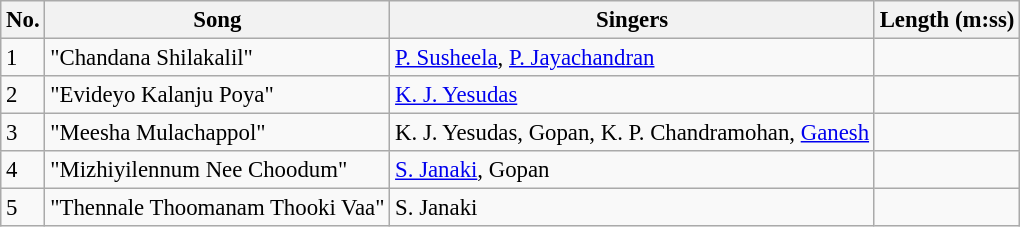<table class="wikitable" style="font-size:95%;">
<tr>
<th>No.</th>
<th>Song</th>
<th>Singers</th>
<th>Length (m:ss)</th>
</tr>
<tr>
<td>1</td>
<td>"Chandana Shilakalil"</td>
<td><a href='#'>P. Susheela</a>, <a href='#'>P. Jayachandran</a></td>
<td></td>
</tr>
<tr>
<td>2</td>
<td>"Evideyo Kalanju Poya"</td>
<td><a href='#'>K. J. Yesudas</a></td>
<td></td>
</tr>
<tr>
<td>3</td>
<td>"Meesha Mulachappol"</td>
<td>K. J. Yesudas, Gopan, K. P. Chandramohan, <a href='#'>Ganesh</a></td>
<td></td>
</tr>
<tr>
<td>4</td>
<td>"Mizhiyilennum Nee Choodum"</td>
<td><a href='#'>S. Janaki</a>, Gopan</td>
<td></td>
</tr>
<tr>
<td>5</td>
<td>"Thennale Thoomanam Thooki Vaa"</td>
<td>S. Janaki</td>
<td></td>
</tr>
</table>
